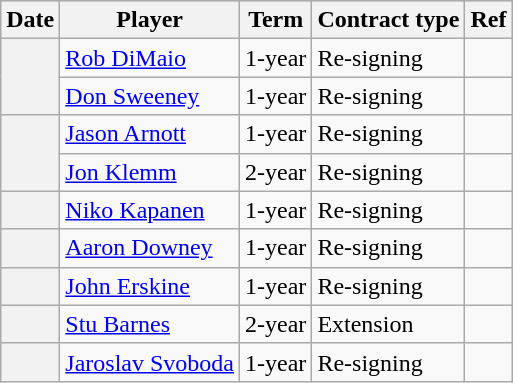<table class="wikitable plainrowheaders">
<tr style="background:#ddd; text-align:center;">
<th>Date</th>
<th>Player</th>
<th>Term</th>
<th>Contract type</th>
<th>Ref</th>
</tr>
<tr>
<th scope="row" rowspan=2></th>
<td><a href='#'>Rob DiMaio</a></td>
<td>1-year</td>
<td>Re-signing</td>
<td></td>
</tr>
<tr>
<td><a href='#'>Don Sweeney</a></td>
<td>1-year</td>
<td>Re-signing</td>
<td></td>
</tr>
<tr>
<th scope="row" rowspan=2></th>
<td><a href='#'>Jason Arnott</a></td>
<td>1-year</td>
<td>Re-signing</td>
<td></td>
</tr>
<tr>
<td><a href='#'>Jon Klemm</a></td>
<td>2-year</td>
<td>Re-signing</td>
<td></td>
</tr>
<tr>
<th scope="row"></th>
<td><a href='#'>Niko Kapanen</a></td>
<td>1-year</td>
<td>Re-signing</td>
<td></td>
</tr>
<tr>
<th scope="row"></th>
<td><a href='#'>Aaron Downey</a></td>
<td>1-year</td>
<td>Re-signing</td>
<td></td>
</tr>
<tr>
<th scope="row"></th>
<td><a href='#'>John Erskine</a></td>
<td>1-year</td>
<td>Re-signing</td>
<td></td>
</tr>
<tr>
<th scope="row"></th>
<td><a href='#'>Stu Barnes</a></td>
<td>2-year</td>
<td>Extension</td>
<td></td>
</tr>
<tr>
<th scope="row"></th>
<td><a href='#'>Jaroslav Svoboda</a></td>
<td>1-year</td>
<td>Re-signing</td>
<td></td>
</tr>
</table>
